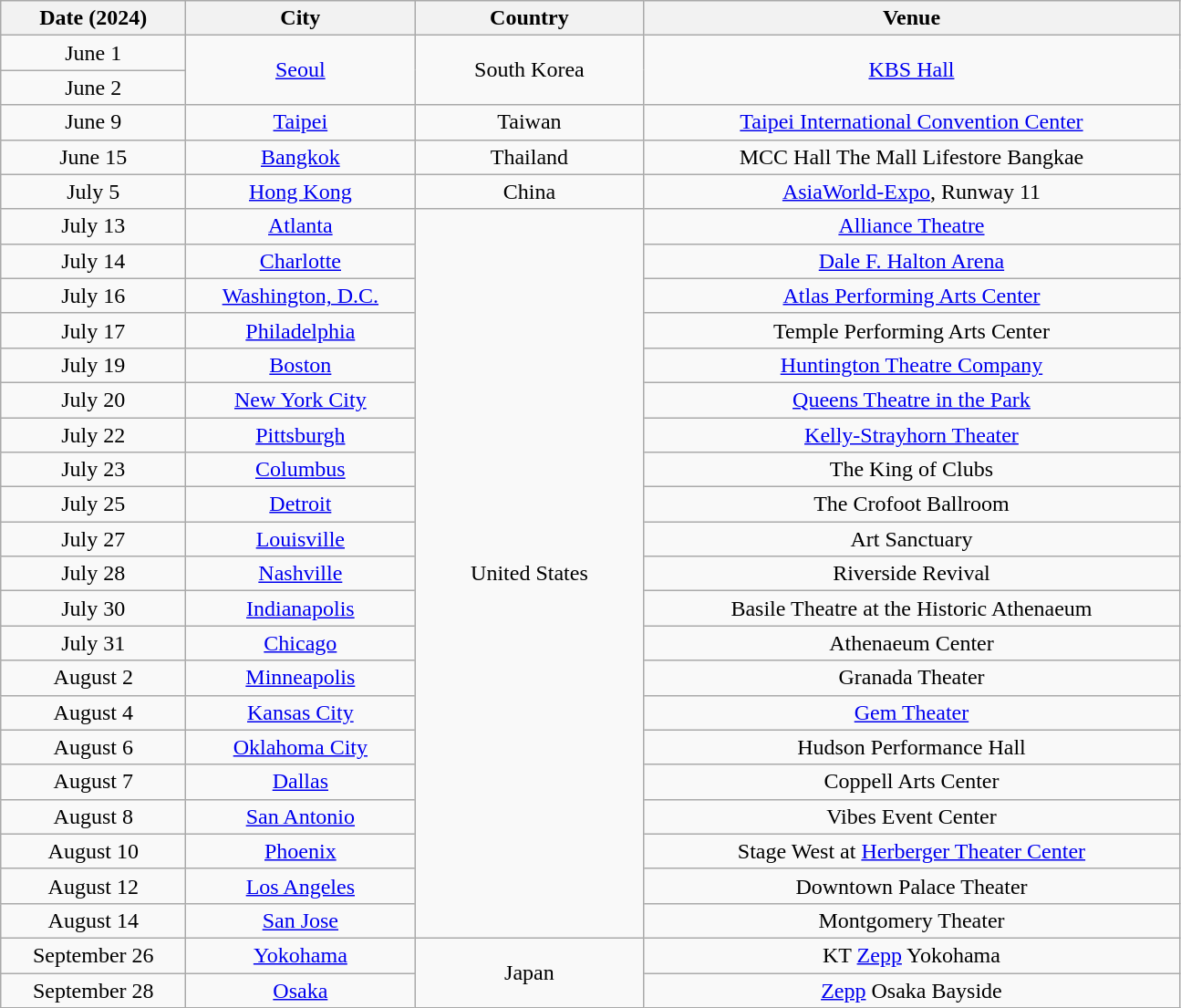<table class="wikitable plainrowheaders" style="text-align:center">
<tr>
<th scope="col" style="width:8em">Date (2024)</th>
<th scope="col" style="width:10em">City</th>
<th scope="col" style="width:10em">Country</th>
<th scope="col" style="width:24em">Venue</th>
</tr>
<tr>
<td>June 1</td>
<td rowspan="2"><a href='#'>Seoul</a></td>
<td rowspan="2">South Korea</td>
<td rowspan="2"><a href='#'>KBS Hall</a></td>
</tr>
<tr>
<td>June 2</td>
</tr>
<tr>
<td>June 9</td>
<td><a href='#'>Taipei</a></td>
<td>Taiwan</td>
<td><a href='#'>Taipei International Convention Center</a></td>
</tr>
<tr>
<td>June 15</td>
<td><a href='#'>Bangkok</a></td>
<td>Thailand</td>
<td>MCC Hall The Mall Lifestore Bangkae</td>
</tr>
<tr>
<td>July 5</td>
<td><a href='#'>Hong Kong</a></td>
<td>China</td>
<td><a href='#'>AsiaWorld-Expo</a>, Runway 11</td>
</tr>
<tr>
<td>July 13</td>
<td><a href='#'>Atlanta</a></td>
<td rowspan="21">United States</td>
<td><a href='#'>Alliance Theatre</a></td>
</tr>
<tr>
<td>July 14</td>
<td><a href='#'>Charlotte</a></td>
<td><a href='#'>Dale F. Halton Arena</a></td>
</tr>
<tr>
<td>July 16</td>
<td><a href='#'>Washington, D.C.</a></td>
<td><a href='#'>Atlas Performing Arts Center</a></td>
</tr>
<tr>
<td>July 17</td>
<td><a href='#'>Philadelphia</a></td>
<td>Temple Performing Arts Center</td>
</tr>
<tr>
<td>July 19</td>
<td><a href='#'>Boston</a></td>
<td><a href='#'>Huntington Theatre Company</a></td>
</tr>
<tr>
<td>July 20</td>
<td><a href='#'>New York City</a></td>
<td><a href='#'>Queens Theatre in the Park</a></td>
</tr>
<tr>
<td>July 22</td>
<td><a href='#'>Pittsburgh</a></td>
<td><a href='#'>Kelly-Strayhorn Theater</a></td>
</tr>
<tr>
<td>July 23</td>
<td><a href='#'>Columbus</a></td>
<td>The King of Clubs</td>
</tr>
<tr>
<td>July 25</td>
<td><a href='#'>Detroit</a></td>
<td>The Crofoot Ballroom</td>
</tr>
<tr>
<td>July 27</td>
<td><a href='#'>Louisville</a></td>
<td>Art Sanctuary</td>
</tr>
<tr>
<td>July 28</td>
<td><a href='#'>Nashville</a></td>
<td>Riverside Revival</td>
</tr>
<tr>
<td>July 30</td>
<td><a href='#'>Indianapolis</a></td>
<td>Basile Theatre at the Historic Athenaeum</td>
</tr>
<tr>
<td>July 31</td>
<td><a href='#'>Chicago</a></td>
<td>Athenaeum Center</td>
</tr>
<tr>
<td>August 2</td>
<td><a href='#'>Minneapolis</a></td>
<td>Granada Theater</td>
</tr>
<tr>
<td>August 4</td>
<td><a href='#'>Kansas City</a></td>
<td><a href='#'>Gem Theater</a></td>
</tr>
<tr>
<td>August 6</td>
<td><a href='#'>Oklahoma City</a></td>
<td>Hudson Performance Hall</td>
</tr>
<tr>
<td>August 7</td>
<td><a href='#'>Dallas</a></td>
<td>Coppell Arts Center</td>
</tr>
<tr>
<td>August 8</td>
<td><a href='#'>San Antonio</a></td>
<td>Vibes Event Center</td>
</tr>
<tr>
<td>August 10</td>
<td><a href='#'>Phoenix</a></td>
<td>Stage West at <a href='#'>Herberger Theater Center</a></td>
</tr>
<tr>
<td>August 12</td>
<td><a href='#'>Los Angeles</a></td>
<td>Downtown Palace Theater</td>
</tr>
<tr>
<td>August 14</td>
<td><a href='#'>San Jose</a></td>
<td>Montgomery Theater</td>
</tr>
<tr>
<td>September 26</td>
<td><a href='#'>Yokohama</a></td>
<td rowspan="2">Japan</td>
<td>KT <a href='#'>Zepp</a> Yokohama</td>
</tr>
<tr>
<td>September 28</td>
<td><a href='#'>Osaka</a></td>
<td><a href='#'>Zepp</a> Osaka Bayside</td>
</tr>
</table>
